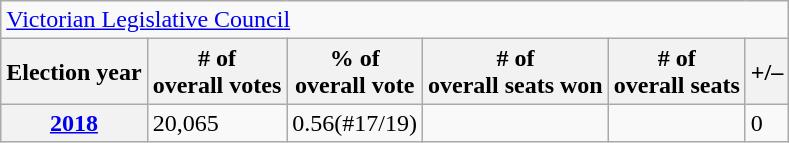<table class=wikitable>
<tr>
<td colspan=7><a href='#'>Victorian Legislative Council</a></td>
</tr>
<tr>
<th>Election year</th>
<th># of<br>overall votes</th>
<th>% of<br>overall vote</th>
<th># of<br>overall seats won</th>
<th># of<br>overall seats</th>
<th>+/–</th>
</tr>
<tr>
<th><a href='#'>2018</a></th>
<td>20,065</td>
<td>0.56(#17/19)</td>
<td></td>
<td></td>
<td> 0</td>
</tr>
</table>
